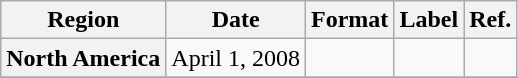<table class="wikitable plainrowheaders">
<tr>
<th scope="col">Region</th>
<th scope="col">Date</th>
<th scope="col">Format</th>
<th scope="col">Label</th>
<th scope="col">Ref.</th>
</tr>
<tr>
<th scope="row">North America</th>
<td>April 1, 2008</td>
<td></td>
<td></td>
<td></td>
</tr>
<tr>
</tr>
</table>
